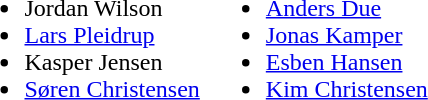<table>
<tr style="vertical-align: top;">
<td><br><ul><li> Jordan Wilson</li><li> <a href='#'>Lars Pleidrup</a></li><li> Kasper Jensen</li><li> <a href='#'>Søren Christensen</a></li></ul></td>
<td><br><ul><li> <a href='#'>Anders Due</a></li><li> <a href='#'>Jonas Kamper</a></li><li> <a href='#'>Esben Hansen</a></li><li> <a href='#'>Kim Christensen</a></li></ul></td>
</tr>
</table>
